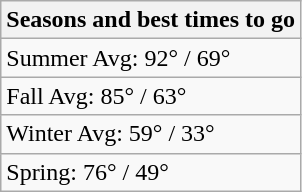<table class="wikitable">
<tr>
<th>Seasons and best times to go</th>
</tr>
<tr>
<td>Summer Avg:  92° / 69°</td>
</tr>
<tr>
<td>Fall Avg:  85° / 63°</td>
</tr>
<tr>
<td>Winter Avg:  59° / 33°</td>
</tr>
<tr>
<td>Spring:  76° / 49°</td>
</tr>
</table>
